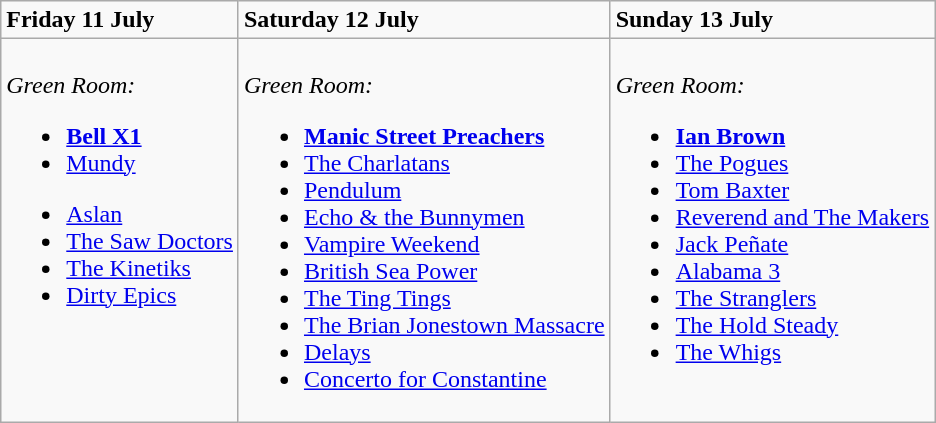<table class="wikitable">
<tr>
<td><strong>Friday 11 July</strong></td>
<td><strong>Saturday 12 July</strong></td>
<td><strong>Sunday 13 July</strong></td>
</tr>
<tr valign="top">
<td><br><em>Green Room:</em><ul><li><strong><a href='#'>Bell X1</a></strong></li><li><a href='#'>Mundy</a></li></ul><ul><li><a href='#'>Aslan</a></li><li><a href='#'>The Saw Doctors</a></li><li><a href='#'>The Kinetiks</a></li><li><a href='#'>Dirty Epics</a></li></ul></td>
<td><br><em>Green Room:</em><ul><li><strong><a href='#'>Manic Street Preachers</a></strong></li><li><a href='#'>The Charlatans</a></li><li><a href='#'>Pendulum</a></li><li><a href='#'>Echo & the Bunnymen</a></li><li><a href='#'>Vampire Weekend</a></li><li><a href='#'>British Sea Power</a></li><li><a href='#'>The Ting Tings</a></li><li><a href='#'>The Brian Jonestown Massacre</a></li><li><a href='#'>Delays</a></li><li><a href='#'>Concerto for Constantine</a></li></ul></td>
<td><br><em>Green Room:</em><ul><li><strong><a href='#'>Ian Brown</a></strong></li><li><a href='#'>The Pogues</a></li><li><a href='#'>Tom Baxter</a></li><li><a href='#'>Reverend and The Makers</a></li><li><a href='#'>Jack Peñate</a></li><li><a href='#'>Alabama 3</a></li><li><a href='#'>The Stranglers</a></li><li><a href='#'>The Hold Steady</a></li><li><a href='#'>The Whigs</a></li></ul></td>
</tr>
</table>
